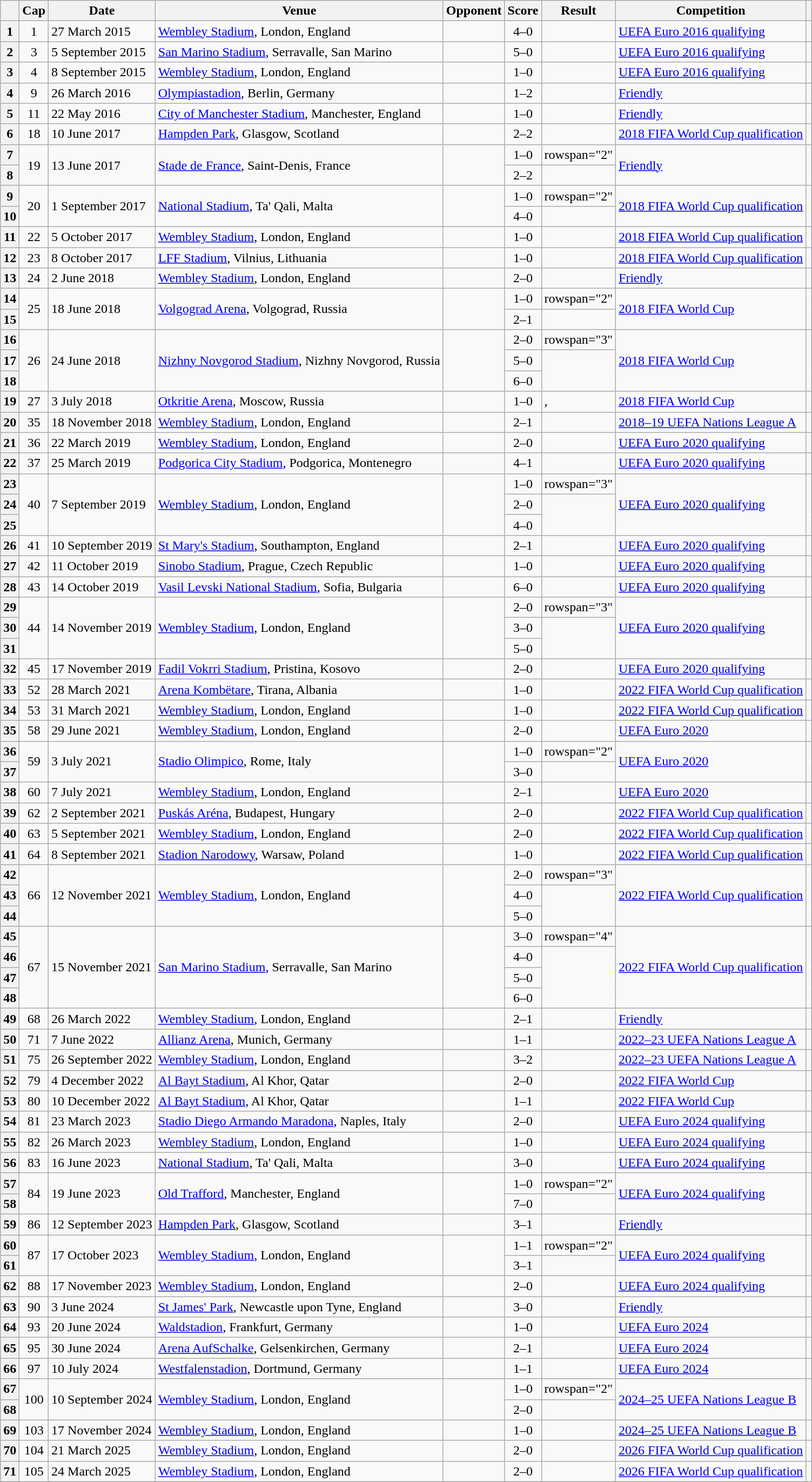<table class="wikitable sortable">
<tr>
<th scope="col"></th>
<th scope="col">Cap</th>
<th scope="col">Date</th>
<th scope="col">Venue</th>
<th scope="col">Opponent</th>
<th scope="col">Score</th>
<th scope="col">Result</th>
<th scope="col">Competition</th>
<th scope="col" class="unsortable"></th>
</tr>
<tr>
<th scope="row" style="text-align: center;">1</th>
<td style="text-align: center;">1</td>
<td>27 March 2015</td>
<td><a href='#'>Wembley Stadium</a>, London, England</td>
<td></td>
<td style="text-align: center;">4–0</td>
<td></td>
<td><a href='#'>UEFA Euro 2016 qualifying</a></td>
<td style="text-align: center;"></td>
</tr>
<tr>
<th scope="row" style="text-align: center;">2</th>
<td style="text-align: center;">3</td>
<td>5 September 2015</td>
<td><a href='#'>San Marino Stadium</a>, Serravalle, San Marino</td>
<td></td>
<td style="text-align: center;">5–0</td>
<td></td>
<td><a href='#'>UEFA Euro 2016 qualifying</a></td>
<td style="text-align: center;"></td>
</tr>
<tr>
<th scope="row" style="text-align: center;">3</th>
<td style="text-align: center;">4</td>
<td>8 September 2015</td>
<td><a href='#'>Wembley Stadium</a>, London, England</td>
<td></td>
<td style="text-align: center;">1–0</td>
<td></td>
<td><a href='#'>UEFA Euro 2016 qualifying</a></td>
<td style="text-align: center;"></td>
</tr>
<tr>
<th scope="row" style="text-align: center;">4</th>
<td style="text-align: center;">9</td>
<td>26 March 2016</td>
<td><a href='#'>Olympiastadion</a>, Berlin, Germany</td>
<td></td>
<td style="text-align: center;">1–2</td>
<td></td>
<td><a href='#'>Friendly</a></td>
<td style="text-align: center;"></td>
</tr>
<tr>
<th scope="row" style="text-align: center;">5</th>
<td style="text-align: center;">11</td>
<td>22 May 2016</td>
<td><a href='#'>City of Manchester Stadium</a>, Manchester, England</td>
<td></td>
<td style="text-align: center;">1–0</td>
<td></td>
<td><a href='#'>Friendly</a></td>
<td style="text-align: center;"></td>
</tr>
<tr>
<th scope="row" style="text-align: center;">6</th>
<td style="text-align: center;">18</td>
<td>10 June 2017</td>
<td><a href='#'>Hampden Park</a>, Glasgow, Scotland</td>
<td></td>
<td style="text-align: center;">2–2</td>
<td></td>
<td><a href='#'>2018 FIFA World Cup qualification</a></td>
<td style="text-align: center;"></td>
</tr>
<tr>
<th scope="row" style="text-align: center;">7</th>
<td rowspan="2" style="text-align: center;">19</td>
<td rowspan="2">13 June 2017</td>
<td rowspan="2"><a href='#'>Stade de France</a>, Saint-Denis, France</td>
<td rowspan="2"></td>
<td style="text-align: center;">1–0</td>
<td>rowspan="2"</td>
<td rowspan="2"><a href='#'>Friendly</a></td>
<td rowspan="2" style="text-align: center;"></td>
</tr>
<tr>
<th scope="row" style="text-align: center;">8</th>
<td style="text-align: center;">2–2</td>
</tr>
<tr>
<th scope="row" style="text-align: center;">9</th>
<td rowspan="2" style="text-align: center;">20</td>
<td rowspan="2">1 September 2017</td>
<td rowspan="2"><a href='#'>National Stadium</a>, Ta' Qali, Malta</td>
<td rowspan="2"></td>
<td style="text-align: center;">1–0</td>
<td>rowspan="2"</td>
<td rowspan="2"><a href='#'>2018 FIFA World Cup qualification</a></td>
<td rowspan="2" style="text-align: center;"></td>
</tr>
<tr>
<th scope="row" style="text-align: center;">10</th>
<td style="text-align: center;">4–0</td>
</tr>
<tr>
<th scope="row" style="text-align: center;">11</th>
<td style="text-align: center;">22</td>
<td>5 October 2017</td>
<td><a href='#'>Wembley Stadium</a>, London, England</td>
<td></td>
<td style="text-align: center;">1–0</td>
<td></td>
<td><a href='#'>2018 FIFA World Cup qualification</a></td>
<td style="text-align: center;"></td>
</tr>
<tr>
<th scope="row" style="text-align: center;">12</th>
<td style="text-align: center;">23</td>
<td>8 October 2017</td>
<td><a href='#'>LFF Stadium</a>, Vilnius, Lithuania</td>
<td></td>
<td style="text-align: center;">1–0</td>
<td></td>
<td><a href='#'>2018 FIFA World Cup qualification</a></td>
<td style="text-align: center;"></td>
</tr>
<tr>
<th scope="row" style="text-align: center;">13</th>
<td style="text-align: center;">24</td>
<td>2 June 2018</td>
<td><a href='#'>Wembley Stadium</a>, London, England</td>
<td></td>
<td style="text-align: center;">2–0</td>
<td></td>
<td><a href='#'>Friendly</a></td>
<td style="text-align: center;"></td>
</tr>
<tr>
<th scope="row" style="text-align: center;">14</th>
<td rowspan="2" style="text-align: center;">25</td>
<td rowspan="2">18 June 2018</td>
<td rowspan="2"><a href='#'>Volgograd Arena</a>, Volgograd, Russia</td>
<td rowspan="2"></td>
<td style="text-align: center;">1–0</td>
<td>rowspan="2"</td>
<td rowspan="2"><a href='#'>2018 FIFA World Cup</a></td>
<td rowspan="2" style="text-align: center;"></td>
</tr>
<tr>
<th scope="row" style="text-align: center;">15</th>
<td style="text-align: center;">2–1</td>
</tr>
<tr>
<th scope="row" style="text-align: center;">16</th>
<td rowspan="3" style="text-align: center;">26</td>
<td rowspan="3">24 June 2018</td>
<td rowspan="3"><a href='#'>Nizhny Novgorod Stadium</a>, Nizhny Novgorod, Russia</td>
<td rowspan="3"></td>
<td style="text-align: center;">2–0</td>
<td>rowspan="3"</td>
<td rowspan="3"><a href='#'>2018 FIFA World Cup</a></td>
<td rowspan="3" style="text-align: center;"></td>
</tr>
<tr>
<th scope="row" style="text-align: center;">17</th>
<td style="text-align: center;">5–0</td>
</tr>
<tr>
<th scope="row" style="text-align: center;">18</th>
<td style="text-align: center;">6–0</td>
</tr>
<tr>
<th scope="row" style="text-align: center;">19</th>
<td style="text-align: center;">27</td>
<td>3 July 2018</td>
<td><a href='#'>Otkritie Arena</a>, Moscow, Russia</td>
<td></td>
<td style="text-align: center;">1–0</td>
<td> ,<br></td>
<td><a href='#'>2018 FIFA World Cup</a></td>
<td style="text-align: center;"></td>
</tr>
<tr>
<th scope="row" style="text-align: center;">20</th>
<td style="text-align: center;">35</td>
<td>18 November 2018</td>
<td><a href='#'>Wembley Stadium</a>, London, England</td>
<td></td>
<td style="text-align: center;">2–1</td>
<td></td>
<td><a href='#'>2018–19 UEFA Nations League A</a></td>
<td style="text-align: center;"></td>
</tr>
<tr>
<th scope="row" style="text-align: center;">21</th>
<td style="text-align: center;">36</td>
<td>22 March 2019</td>
<td><a href='#'>Wembley Stadium</a>, London, England</td>
<td></td>
<td style="text-align: center;">2–0</td>
<td></td>
<td><a href='#'>UEFA Euro 2020 qualifying</a></td>
<td style="text-align: center;"></td>
</tr>
<tr>
<th scope="row" style="text-align: center;">22</th>
<td style="text-align: center;">37</td>
<td>25 March 2019</td>
<td><a href='#'>Podgorica City Stadium</a>, Podgorica, Montenegro</td>
<td></td>
<td style="text-align: center;">4–1</td>
<td></td>
<td><a href='#'>UEFA Euro 2020 qualifying</a></td>
<td style="text-align: center;"></td>
</tr>
<tr>
<th scope="row" style="text-align: center;">23</th>
<td rowspan="3" style="text-align: center;">40</td>
<td rowspan="3">7 September 2019</td>
<td rowspan="3"><a href='#'>Wembley Stadium</a>, London, England</td>
<td rowspan="3"></td>
<td style="text-align: center;">1–0</td>
<td>rowspan="3"</td>
<td rowspan="3"><a href='#'>UEFA Euro 2020 qualifying</a></td>
<td rowspan="3" style="text-align: center;"></td>
</tr>
<tr>
<th scope="row" style="text-align: center;">24</th>
<td style="text-align: center;">2–0</td>
</tr>
<tr>
<th scope="row" style="text-align: center;">25</th>
<td style="text-align: center;">4–0</td>
</tr>
<tr>
<th scope="row" style="text-align: center;">26</th>
<td style="text-align: center;">41</td>
<td>10 September 2019</td>
<td><a href='#'>St Mary's Stadium</a>, Southampton, England</td>
<td></td>
<td style="text-align: center;">2–1</td>
<td></td>
<td><a href='#'>UEFA Euro 2020 qualifying</a></td>
<td style="text-align: center;"></td>
</tr>
<tr>
<th scope="row" style="text-align: center;">27</th>
<td style="text-align: center;">42</td>
<td>11 October 2019</td>
<td><a href='#'>Sinobo Stadium</a>, Prague, Czech Republic</td>
<td></td>
<td style="text-align: center;">1–0</td>
<td></td>
<td><a href='#'>UEFA Euro 2020 qualifying</a></td>
<td style="text-align: center;"></td>
</tr>
<tr>
<th scope="row" style="text-align: center;">28</th>
<td style="text-align: center;">43</td>
<td>14 October 2019</td>
<td><a href='#'>Vasil Levski National Stadium</a>, Sofia, Bulgaria</td>
<td></td>
<td style="text-align: center;">6–0</td>
<td></td>
<td><a href='#'>UEFA Euro 2020 qualifying</a></td>
<td style="text-align: center;"></td>
</tr>
<tr>
<th scope="row" style="text-align: center;">29</th>
<td rowspan="3" style="text-align: center;">44</td>
<td rowspan="3">14 November 2019</td>
<td rowspan="3"><a href='#'>Wembley Stadium</a>, London, England</td>
<td rowspan="3"></td>
<td style="text-align: center;">2–0</td>
<td>rowspan="3"</td>
<td rowspan="3"><a href='#'>UEFA Euro 2020 qualifying</a></td>
<td rowspan="3" style="text-align: center;"></td>
</tr>
<tr>
<th scope="row" style="text-align: center;">30</th>
<td style="text-align: center;">3–0</td>
</tr>
<tr>
<th scope="row" style="text-align: center;">31</th>
<td style="text-align: center;">5–0</td>
</tr>
<tr>
<th scope="row" style="text-align: center;">32</th>
<td style="text-align: center;">45</td>
<td>17 November 2019</td>
<td><a href='#'>Fadil Vokrri Stadium</a>, Pristina, Kosovo</td>
<td></td>
<td style="text-align: center;">2–0</td>
<td></td>
<td><a href='#'>UEFA Euro 2020 qualifying</a></td>
<td style="text-align: center;"></td>
</tr>
<tr>
<th scope="row" style="text-align: center;">33</th>
<td style="text-align: center;">52</td>
<td>28 March 2021</td>
<td><a href='#'>Arena Kombëtare</a>, Tirana, Albania</td>
<td></td>
<td style="text-align: center;">1–0</td>
<td></td>
<td><a href='#'>2022 FIFA World Cup qualification</a></td>
<td style="text-align: center;"></td>
</tr>
<tr>
<th scope="row" style="text-align: center;">34</th>
<td style="text-align: center;">53</td>
<td>31 March 2021</td>
<td><a href='#'>Wembley Stadium</a>, London, England</td>
<td></td>
<td style="text-align: center;">1–0</td>
<td></td>
<td><a href='#'>2022 FIFA World Cup qualification</a></td>
<td style="text-align: center;"></td>
</tr>
<tr>
<th scope="row" style="text-align: center;">35</th>
<td style="text-align: center;">58</td>
<td>29 June 2021</td>
<td><a href='#'>Wembley Stadium</a>, London, England</td>
<td></td>
<td style="text-align: center;">2–0</td>
<td></td>
<td><a href='#'>UEFA Euro 2020</a></td>
<td style="text-align: center;"></td>
</tr>
<tr>
<th scope="row" style="text-align: center;">36</th>
<td rowspan="2" style="text-align: center;">59</td>
<td rowspan="2">3 July 2021</td>
<td rowspan="2"><a href='#'>Stadio Olimpico</a>, Rome, Italy</td>
<td rowspan="2"></td>
<td style="text-align: center;">1–0</td>
<td>rowspan="2"</td>
<td rowspan="2"><a href='#'>UEFA Euro 2020</a></td>
<td rowspan="2" style="text-align: center;"></td>
</tr>
<tr>
<th scope="row" style="text-align: center;">37</th>
<td style="text-align: center;">3–0</td>
</tr>
<tr>
<th scope="row" style="text-align: center;">38</th>
<td style="text-align: center;">60</td>
<td>7 July 2021</td>
<td><a href='#'>Wembley Stadium</a>, London, England</td>
<td></td>
<td style="text-align: center;">2–1</td>
<td> </td>
<td><a href='#'>UEFA Euro 2020</a></td>
<td style="text-align: center;"></td>
</tr>
<tr>
<th scope="row" style="text-align: center;">39</th>
<td style="text-align: center;">62</td>
<td>2 September 2021</td>
<td><a href='#'>Puskás Aréna</a>, Budapest, Hungary</td>
<td></td>
<td style="text-align: center;">2–0</td>
<td></td>
<td><a href='#'>2022 FIFA World Cup qualification</a></td>
<td style="text-align: center;"></td>
</tr>
<tr>
<th scope="row" style="text-align: center;">40</th>
<td style="text-align: center;">63</td>
<td>5 September 2021</td>
<td><a href='#'>Wembley Stadium</a>, London, England</td>
<td></td>
<td style="text-align: center;">2–0</td>
<td></td>
<td><a href='#'>2022 FIFA World Cup qualification</a></td>
<td style="text-align: center;"></td>
</tr>
<tr>
<th scope="row" style="text-align: center;">41</th>
<td style="text-align: center;">64</td>
<td>8 September 2021</td>
<td><a href='#'>Stadion Narodowy</a>, Warsaw, Poland</td>
<td></td>
<td style="text-align: center;">1–0</td>
<td></td>
<td><a href='#'>2022 FIFA World Cup qualification</a></td>
<td style="text-align: center;"></td>
</tr>
<tr>
<th scope="row" style="text-align: center;">42</th>
<td rowspan="3" style="text-align: center;">66</td>
<td rowspan="3">12 November 2021</td>
<td rowspan="3"><a href='#'>Wembley Stadium</a>, London, England</td>
<td rowspan="3"></td>
<td style="text-align: center;">2–0</td>
<td>rowspan="3"</td>
<td rowspan="3"><a href='#'>2022 FIFA World Cup qualification</a></td>
<td rowspan="3" style="text-align: center;"></td>
</tr>
<tr>
<th scope="row" style="text-align: center;">43</th>
<td style="text-align: center;">4–0</td>
</tr>
<tr>
<th scope="row" style="text-align: center;">44</th>
<td style="text-align: center;">5–0</td>
</tr>
<tr>
<th scope="row" style="text-align: center;">45</th>
<td rowspan="4" style="text-align: center;">67</td>
<td rowspan="4">15 November 2021</td>
<td rowspan="4"><a href='#'>San Marino Stadium</a>, Serravalle, San Marino</td>
<td rowspan="4"></td>
<td style="text-align: center;">3–0</td>
<td>rowspan="4"</td>
<td rowspan="4"><a href='#'>2022 FIFA World Cup qualification</a></td>
<td rowspan="4" style="text-align: center;"></td>
</tr>
<tr>
<th scope="row" style="text-align: center;">46</th>
<td style="text-align: center;">4–0</td>
</tr>
<tr>
<th scope="row" style="text-align: center;">47</th>
<td style="text-align: center;">5–0</td>
</tr>
<tr>
<th scope="row" style="text-align: center;">48</th>
<td style="text-align: center;">6–0</td>
</tr>
<tr>
<th scope="row" style="text-align: center;">49</th>
<td style="text-align: center;">68</td>
<td>26 March 2022</td>
<td><a href='#'>Wembley Stadium</a>, London, England</td>
<td></td>
<td style="text-align: center;">2–1</td>
<td></td>
<td><a href='#'>Friendly</a></td>
<td style="text-align: center;"></td>
</tr>
<tr>
<th scope="row" style="text-align: center;">50</th>
<td style="text-align: center;">71</td>
<td>7 June 2022</td>
<td><a href='#'>Allianz Arena</a>, Munich, Germany</td>
<td></td>
<td style="text-align: center;">1–1</td>
<td></td>
<td><a href='#'>2022–23 UEFA Nations League A</a></td>
<td style="text-align: center;"></td>
</tr>
<tr>
<th scope="row" style="text-align: center;">51</th>
<td style="text-align: center;">75</td>
<td>26 September 2022</td>
<td><a href='#'>Wembley Stadium</a>, London, England</td>
<td></td>
<td style="text-align: center;">3–2</td>
<td></td>
<td><a href='#'>2022–23 UEFA Nations League A</a></td>
<td style="text-align: center;"></td>
</tr>
<tr>
<th scope="row" style="text-align: center;">52</th>
<td style="text-align: center;">79</td>
<td>4 December 2022</td>
<td><a href='#'>Al Bayt Stadium</a>, Al Khor, Qatar</td>
<td></td>
<td style="text-align: center;">2–0</td>
<td></td>
<td><a href='#'>2022 FIFA World Cup</a></td>
<td style="text-align: center;"></td>
</tr>
<tr>
<th scope="row" style="text-align: center;">53</th>
<td style="text-align: center;">80</td>
<td>10 December 2022</td>
<td><a href='#'>Al Bayt Stadium</a>, Al Khor, Qatar</td>
<td></td>
<td style="text-align: center;">1–1</td>
<td></td>
<td><a href='#'>2022 FIFA World Cup</a></td>
<td style="text-align: center;"></td>
</tr>
<tr>
<th scope="row" style="text-align: center;">54</th>
<td style="text-align: center;">81</td>
<td>23 March 2023</td>
<td><a href='#'>Stadio Diego Armando Maradona</a>, Naples, Italy</td>
<td></td>
<td style="text-align: center;">2–0</td>
<td></td>
<td><a href='#'>UEFA Euro 2024 qualifying</a></td>
<td style="text-align: center;"></td>
</tr>
<tr>
<th scope="row" style="text-align: center;">55</th>
<td style="text-align: center;">82</td>
<td>26 March 2023</td>
<td><a href='#'>Wembley Stadium</a>, London, England</td>
<td></td>
<td style="text-align: center;">1–0</td>
<td></td>
<td><a href='#'>UEFA Euro 2024 qualifying</a></td>
<td style="text-align: center;"></td>
</tr>
<tr>
<th scope="row" style="text-align: center;">56</th>
<td style="text-align: center;">83</td>
<td>16 June 2023</td>
<td><a href='#'>National Stadium</a>, Ta' Qali, Malta</td>
<td></td>
<td style="text-align: center;">3–0</td>
<td></td>
<td><a href='#'>UEFA Euro 2024 qualifying</a></td>
<td style="text-align: center;"></td>
</tr>
<tr>
<th scope="row" style="text-align: center;">57</th>
<td rowspan="2" style="text-align: center;">84</td>
<td rowspan="2">19 June 2023</td>
<td rowspan="2"><a href='#'>Old Trafford</a>, Manchester, England</td>
<td rowspan="2"></td>
<td style="text-align: center;">1–0</td>
<td>rowspan="2"</td>
<td rowspan="2"><a href='#'>UEFA Euro 2024 qualifying</a></td>
<td rowspan="2" style="text-align: center;"></td>
</tr>
<tr>
<th scope="row" style="text-align: center;">58</th>
<td style="text-align: center;">7–0</td>
</tr>
<tr>
<th scope="row" style="text-align: center;">59</th>
<td style="text-align: center;">86</td>
<td>12 September 2023</td>
<td><a href='#'>Hampden Park</a>, Glasgow, Scotland</td>
<td></td>
<td style="text-align: center;">3–1</td>
<td></td>
<td><a href='#'>Friendly</a></td>
<td style="text-align: center;"></td>
</tr>
<tr>
<th scope="row" style="text-align: center;">60</th>
<td rowspan="2" style="text-align: center;">87</td>
<td rowspan="2">17 October 2023</td>
<td rowspan="2"><a href='#'>Wembley Stadium</a>, London, England</td>
<td rowspan="2"></td>
<td style="text-align: center;">1–1</td>
<td>rowspan="2"</td>
<td rowspan="2"><a href='#'>UEFA Euro 2024 qualifying</a></td>
<td rowspan="2" style="text-align: center;"></td>
</tr>
<tr>
<th scope="row" style="text-align: center;">61</th>
<td style="text-align: center;">3–1</td>
</tr>
<tr>
<th scope="row" style="text-align: center;">62</th>
<td style="text-align: center;">88</td>
<td>17 November 2023</td>
<td><a href='#'>Wembley Stadium</a>, London, England</td>
<td></td>
<td style="text-align: center;">2–0</td>
<td></td>
<td><a href='#'>UEFA Euro 2024 qualifying</a></td>
<td style="text-align: center;"></td>
</tr>
<tr>
<th scope="row" style="text-align: center;">63</th>
<td style="text-align: center;">90</td>
<td>3 June 2024</td>
<td><a href='#'>St James' Park</a>, Newcastle upon Tyne, England</td>
<td></td>
<td style="text-align: center;">3–0</td>
<td></td>
<td><a href='#'>Friendly</a></td>
<td style="text-align: center;"></td>
</tr>
<tr>
<th scope="row" style="text-align: center;">64</th>
<td style="text-align: center;">93</td>
<td>20 June 2024</td>
<td><a href='#'>Waldstadion</a>, Frankfurt, Germany</td>
<td></td>
<td style="text-align: center;">1–0</td>
<td></td>
<td><a href='#'>UEFA Euro 2024</a></td>
<td style="text-align: center;"></td>
</tr>
<tr>
<th scope="row" style="text-align: center;">65</th>
<td style="text-align: center;">95</td>
<td>30 June 2024</td>
<td><a href='#'>Arena AufSchalke</a>, Gelsenkirchen, Germany</td>
<td></td>
<td style="text-align: center;">2–1</td>
<td> </td>
<td><a href='#'>UEFA Euro 2024</a></td>
<td style="text-align: center;"></td>
</tr>
<tr>
<th scope="row" style="text-align: center;">66</th>
<td style="text-align: center;">97</td>
<td>10 July 2024</td>
<td><a href='#'>Westfalenstadion</a>, Dortmund, Germany</td>
<td></td>
<td style="text-align: center;">1–1</td>
<td></td>
<td><a href='#'>UEFA Euro 2024</a></td>
<td style="text-align: center;"></td>
</tr>
<tr>
<th scope="row" style="text-align: center;">67</th>
<td rowspan="2" style="text-align: center;">100</td>
<td rowspan="2">10 September 2024</td>
<td rowspan="2"><a href='#'>Wembley Stadium</a>, London, England</td>
<td rowspan="2"></td>
<td style="text-align: center;">1–0</td>
<td>rowspan="2"</td>
<td rowspan="2"><a href='#'>2024–25 UEFA Nations League B</a></td>
<td rowspan="2" style="text-align: center;"></td>
</tr>
<tr>
<th scope="row" style="text-align: center;">68</th>
<td style="text-align: center;">2–0</td>
</tr>
<tr>
<th scope="row" style="text-align: center;">69</th>
<td style="text-align: center;">103</td>
<td>17 November 2024</td>
<td><a href='#'>Wembley Stadium</a>, London, England</td>
<td></td>
<td style="text-align: center;">1–0</td>
<td></td>
<td><a href='#'>2024–25 UEFA Nations League B</a></td>
<td style="text-align: center;"></td>
</tr>
<tr>
<th scope="row" style="text-align: center;">70</th>
<td style="text-align: center;">104</td>
<td>21 March 2025</td>
<td><a href='#'>Wembley Stadium</a>, London, England</td>
<td></td>
<td style="text-align: center;">2–0</td>
<td></td>
<td><a href='#'>2026 FIFA World Cup qualification</a></td>
<td style="text-align: center;"></td>
</tr>
<tr>
<th scope="row" style="text-align: center;">71</th>
<td style="text-align: center;">105</td>
<td>24 March 2025</td>
<td><a href='#'>Wembley Stadium</a>, London, England</td>
<td></td>
<td style="text-align: center;">2–0</td>
<td></td>
<td><a href='#'>2026 FIFA World Cup qualification</a></td>
<td style="text-align: center;"></td>
</tr>
</table>
